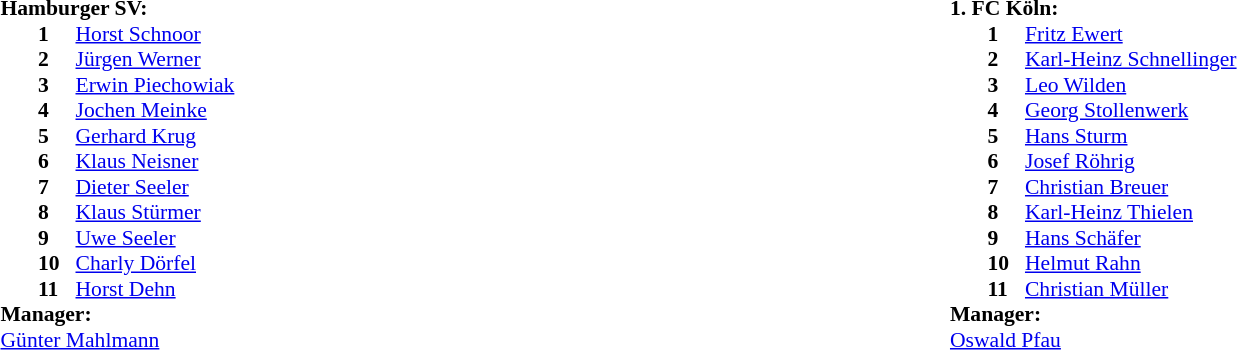<table width="100%">
<tr>
<td valign="top" width="50%"><br><table style="font-size: 90%" cellspacing="0" cellpadding="0">
<tr>
<td colspan="4"><strong>Hamburger SV:</strong></td>
</tr>
<tr>
<th width="25"></th>
<th width="25"></th>
</tr>
<tr>
<td></td>
<td><strong>1</strong></td>
<td> <a href='#'>Horst Schnoor</a></td>
</tr>
<tr>
<td></td>
<td><strong>2</strong></td>
<td> <a href='#'>Jürgen Werner</a></td>
</tr>
<tr>
<td></td>
<td><strong>3</strong></td>
<td> <a href='#'>Erwin Piechowiak</a></td>
</tr>
<tr>
<td></td>
<td><strong>4</strong></td>
<td> <a href='#'>Jochen Meinke</a></td>
</tr>
<tr>
<td></td>
<td><strong>5</strong></td>
<td> <a href='#'>Gerhard Krug</a></td>
</tr>
<tr>
<td></td>
<td><strong>6</strong></td>
<td> <a href='#'>Klaus Neisner</a></td>
</tr>
<tr>
<td></td>
<td><strong>7</strong></td>
<td> <a href='#'>Dieter Seeler</a></td>
</tr>
<tr>
<td></td>
<td><strong>8</strong></td>
<td> <a href='#'>Klaus Stürmer</a></td>
</tr>
<tr>
<td></td>
<td><strong>9</strong></td>
<td> <a href='#'>Uwe Seeler</a>  </td>
</tr>
<tr>
<td></td>
<td><strong>10</strong></td>
<td> <a href='#'>Charly Dörfel</a> </td>
</tr>
<tr>
<td></td>
<td><strong>11</strong></td>
<td> <a href='#'>Horst Dehn</a></td>
</tr>
<tr>
<td colspan=4><strong>Manager:</strong></td>
</tr>
<tr>
<td colspan="4"> <a href='#'>Günter Mahlmann</a></td>
</tr>
</table>
</td>
<td valign="top"></td>
<td valign="top" width="50%"><br><table style="font-size: 90%" cellspacing="0" cellpadding="0">
<tr>
<td colspan="4"><strong>1. FC Köln:</strong></td>
</tr>
<tr>
<th width="25"></th>
<th width="25"></th>
</tr>
<tr>
<td></td>
<td><strong>1</strong></td>
<td> <a href='#'>Fritz Ewert</a></td>
</tr>
<tr>
<td></td>
<td><strong>2</strong></td>
<td> <a href='#'>Karl-Heinz Schnellinger</a></td>
</tr>
<tr>
<td></td>
<td><strong>3</strong></td>
<td> <a href='#'>Leo Wilden</a></td>
</tr>
<tr>
<td></td>
<td><strong>4</strong></td>
<td> <a href='#'>Georg Stollenwerk</a></td>
</tr>
<tr>
<td></td>
<td><strong>5</strong></td>
<td> <a href='#'>Hans Sturm</a></td>
</tr>
<tr>
<td></td>
<td><strong>6</strong></td>
<td> <a href='#'>Josef Röhrig</a></td>
</tr>
<tr>
<td></td>
<td><strong>7</strong></td>
<td> <a href='#'>Christian Breuer</a> </td>
</tr>
<tr>
<td></td>
<td><strong>8</strong></td>
<td> <a href='#'>Karl-Heinz Thielen</a></td>
</tr>
<tr>
<td></td>
<td><strong>9</strong></td>
<td> <a href='#'>Hans Schäfer</a></td>
</tr>
<tr>
<td></td>
<td><strong>10</strong></td>
<td> <a href='#'>Helmut Rahn</a></td>
</tr>
<tr>
<td></td>
<td><strong>11</strong></td>
<td> <a href='#'>Christian Müller</a> </td>
</tr>
<tr>
<td colspan=4><strong>Manager:</strong></td>
</tr>
<tr>
<td colspan="4"> <a href='#'>Oswald Pfau</a></td>
</tr>
</table>
</td>
</tr>
</table>
